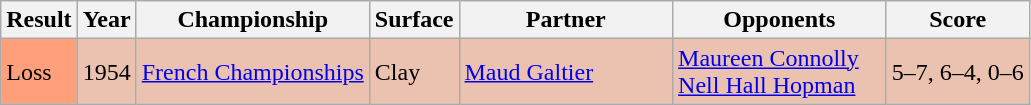<table class="sortable wikitable">
<tr>
<th>Result</th>
<th>Year</th>
<th>Championship</th>
<th>Surface</th>
<th style="width:135px">Partner</th>
<th style="width:135px">Opponents</th>
<th class="unsortable">Score</th>
</tr>
<tr style="background:#ebc2af;">
<td style="background:#ffa07a;">Loss</td>
<td>1954</td>
<td><a href='#'>French Championships</a></td>
<td>Clay</td>
<td> <a href='#'>Maud Galtier</a></td>
<td> <a href='#'>Maureen Connolly</a> <br>  <a href='#'>Nell Hall Hopman</a></td>
<td>5–7, 6–4, 0–6</td>
</tr>
</table>
